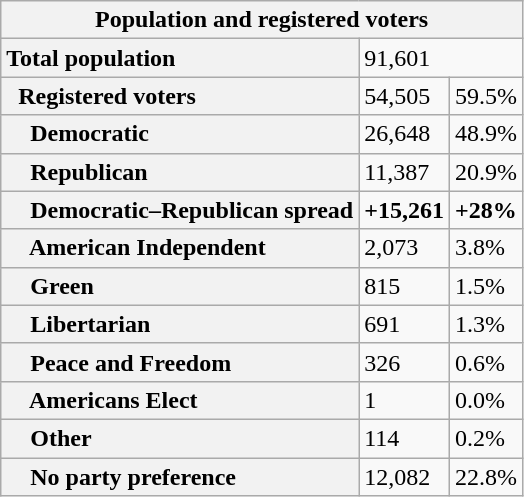<table class="wikitable collapsible collapsed">
<tr>
<th colspan="3">Population and registered voters</th>
</tr>
<tr>
<th scope="row" style="text-align: left;">Total population</th>
<td colspan="2">91,601</td>
</tr>
<tr>
<th scope="row" style="text-align: left;">  Registered voters</th>
<td>54,505</td>
<td>59.5%</td>
</tr>
<tr>
<th scope="row" style="text-align: left;">    Democratic</th>
<td>26,648</td>
<td>48.9%</td>
</tr>
<tr>
<th scope="row" style="text-align: left;">    Republican</th>
<td>11,387</td>
<td>20.9%</td>
</tr>
<tr>
<th scope="row" style="text-align: left;">    Democratic–Republican spread</th>
<td><span><strong>+15,261</strong></span></td>
<td><span><strong>+28%</strong></span></td>
</tr>
<tr>
<th scope="row" style="text-align: left;">    American Independent</th>
<td>2,073</td>
<td>3.8%</td>
</tr>
<tr>
<th scope="row" style="text-align: left;">    Green</th>
<td>815</td>
<td>1.5%</td>
</tr>
<tr>
<th scope="row" style="text-align: left;">    Libertarian</th>
<td>691</td>
<td>1.3%</td>
</tr>
<tr>
<th scope="row" style="text-align: left;">    Peace and Freedom</th>
<td>326</td>
<td>0.6%</td>
</tr>
<tr>
<th scope="row" style="text-align: left;">    Americans Elect</th>
<td>1</td>
<td>0.0%</td>
</tr>
<tr>
<th scope="row" style="text-align: left;">    Other</th>
<td>114</td>
<td>0.2%</td>
</tr>
<tr>
<th scope="row" style="text-align: left;">    No party preference</th>
<td>12,082</td>
<td>22.8%</td>
</tr>
</table>
